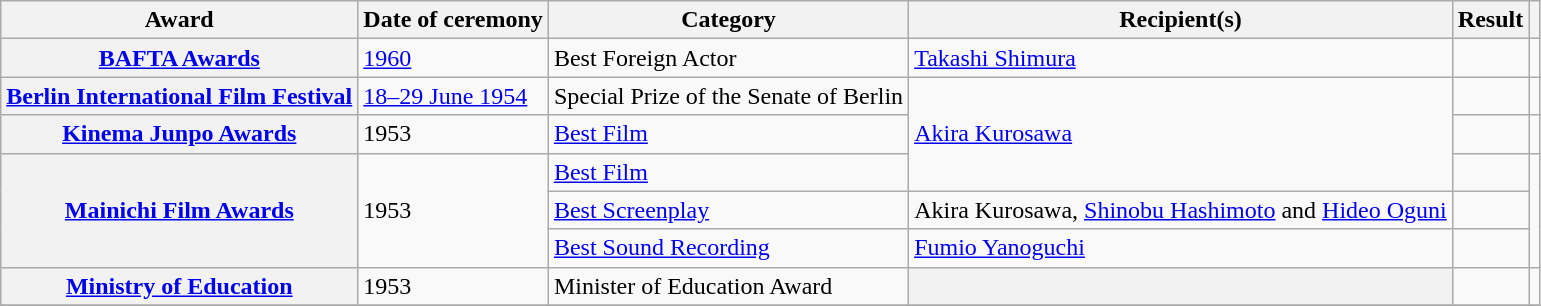<table class="wikitable plainrowheaders sortable">
<tr>
<th scope="col">Award</th>
<th scope="col">Date of ceremony</th>
<th scope="col">Category</th>
<th scope="col">Recipient(s)</th>
<th scope="col">Result</th>
<th scope="col" class="unsortable"></th>
</tr>
<tr>
<th scope="row"><a href='#'>BAFTA Awards</a></th>
<td><a href='#'>1960</a></td>
<td>Best Foreign Actor</td>
<td><a href='#'>Takashi Shimura</a></td>
<td></td>
<td rowspan="1"></td>
</tr>
<tr>
<th scope="row"><a href='#'>Berlin International Film Festival</a></th>
<td><a href='#'>18–29 June 1954</a></td>
<td>Special Prize of the Senate of Berlin</td>
<td rowspan="3"><a href='#'>Akira Kurosawa</a></td>
<td></td>
<td rowspan="1"></td>
</tr>
<tr>
<th scope="row"><a href='#'>Kinema Junpo Awards</a></th>
<td>1953</td>
<td><a href='#'>Best Film</a></td>
<td></td>
<td rowspan="1"></td>
</tr>
<tr>
<th scope="row" rowspan=3><a href='#'>Mainichi Film Awards</a></th>
<td rowspan="3">1953</td>
<td><a href='#'>Best Film</a></td>
<td></td>
<td rowspan="3"></td>
</tr>
<tr>
<td><a href='#'>Best Screenplay</a></td>
<td>Akira Kurosawa, <a href='#'>Shinobu Hashimoto</a> and <a href='#'>Hideo Oguni</a></td>
<td></td>
</tr>
<tr>
<td><a href='#'>Best Sound Recording</a></td>
<td><a href='#'>Fumio Yanoguchi</a></td>
<td></td>
</tr>
<tr>
<th scope="row"><a href='#'>Ministry of Education</a></th>
<td>1953</td>
<td>Minister of Education Award</td>
<th></th>
<td></td>
<td rowspan="1"></td>
</tr>
<tr>
</tr>
</table>
